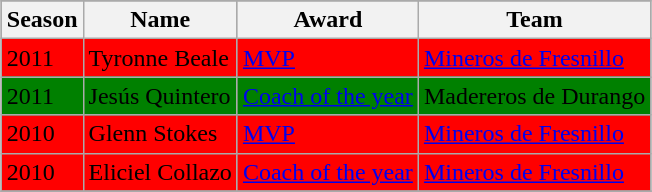<table class="wikitable" style="margin:1em auto; background-color:#A9A9A9">
<tr>
<th>Season</th>
<th>Name</th>
<th>Award</th>
<th>Team</th>
</tr>
<tr style="background-color:red">
<td>2011</td>
<td>Tyronne Beale</td>
<td><a href='#'>MVP</a></td>
<td><a href='#'>Mineros de Fresnillo</a></td>
</tr>
<tr style="background-color:green">
<td>2011</td>
<td>Jesús Quintero</td>
<td><a href='#'>Coach of the year</a></td>
<td>Madereros de Durango</td>
</tr>
<tr style="background-color:red">
<td>2010</td>
<td>Glenn Stokes</td>
<td><a href='#'>MVP</a></td>
<td><a href='#'>Mineros de Fresnillo</a></td>
</tr>
<tr style="background-color:red">
<td>2010</td>
<td>Eliciel Collazo</td>
<td><a href='#'>Coach of the year</a></td>
<td><a href='#'>Mineros de Fresnillo</a></td>
</tr>
<tr>
</tr>
</table>
